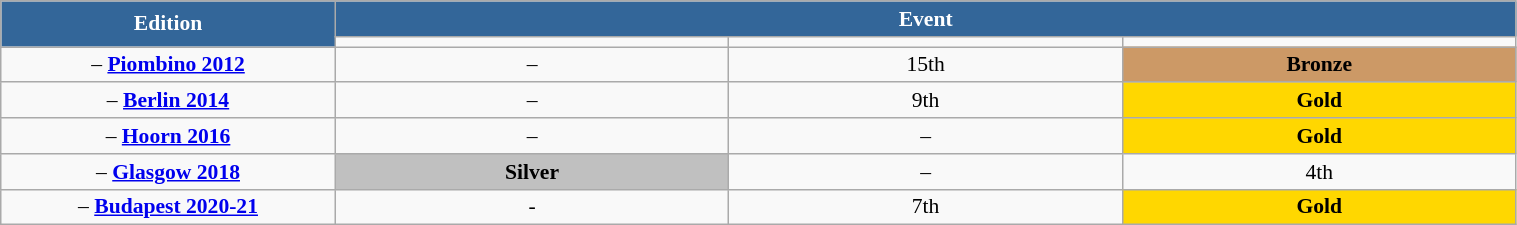<table class="wikitable centre" style="font-size:90%; text-align:center" width="80%">
<tr style="background-color:#369">
<td rowspan="2" width="17%" style="color:white"><strong>Edition</strong></td>
<td colspan="6" style="color:white"><strong>Event</strong></td>
</tr>
<tr>
<td width="20%"><strong></strong></td>
<td width="20%"><strong></strong></td>
<td width="20%"><strong></strong></td>
</tr>
<tr>
<td> – <strong><a href='#'>Piombino 2012</a></strong></td>
<td>–</td>
<td>15th <br> </td>
<td bgcolor="CC9966"> <strong>Bronze</strong> <br> </td>
</tr>
<tr>
<td> – <strong><a href='#'>Berlin 2014</a></strong></td>
<td>–</td>
<td>9th <br> </td>
<td bgcolor="gold"> <strong>Gold</strong> <br> </td>
</tr>
<tr>
<td> – <strong><a href='#'>Hoorn 2016</a></strong></td>
<td>–</td>
<td>–</td>
<td bgcolor="gold"> <strong>Gold</strong> <br> </td>
</tr>
<tr>
<td> – <strong><a href='#'>Glasgow 2018</a></strong></td>
<td bgcolor="silver"> <strong>Silver</strong> <br> </td>
<td>–</td>
<td>4th <br> </td>
</tr>
<tr>
<td> – <strong><a href='#'>Budapest 2020-21</a></strong></td>
<td>-</td>
<td>7th <br> </td>
<td bgcolor="gold"> <strong>Gold</strong> <br> </td>
</tr>
</table>
